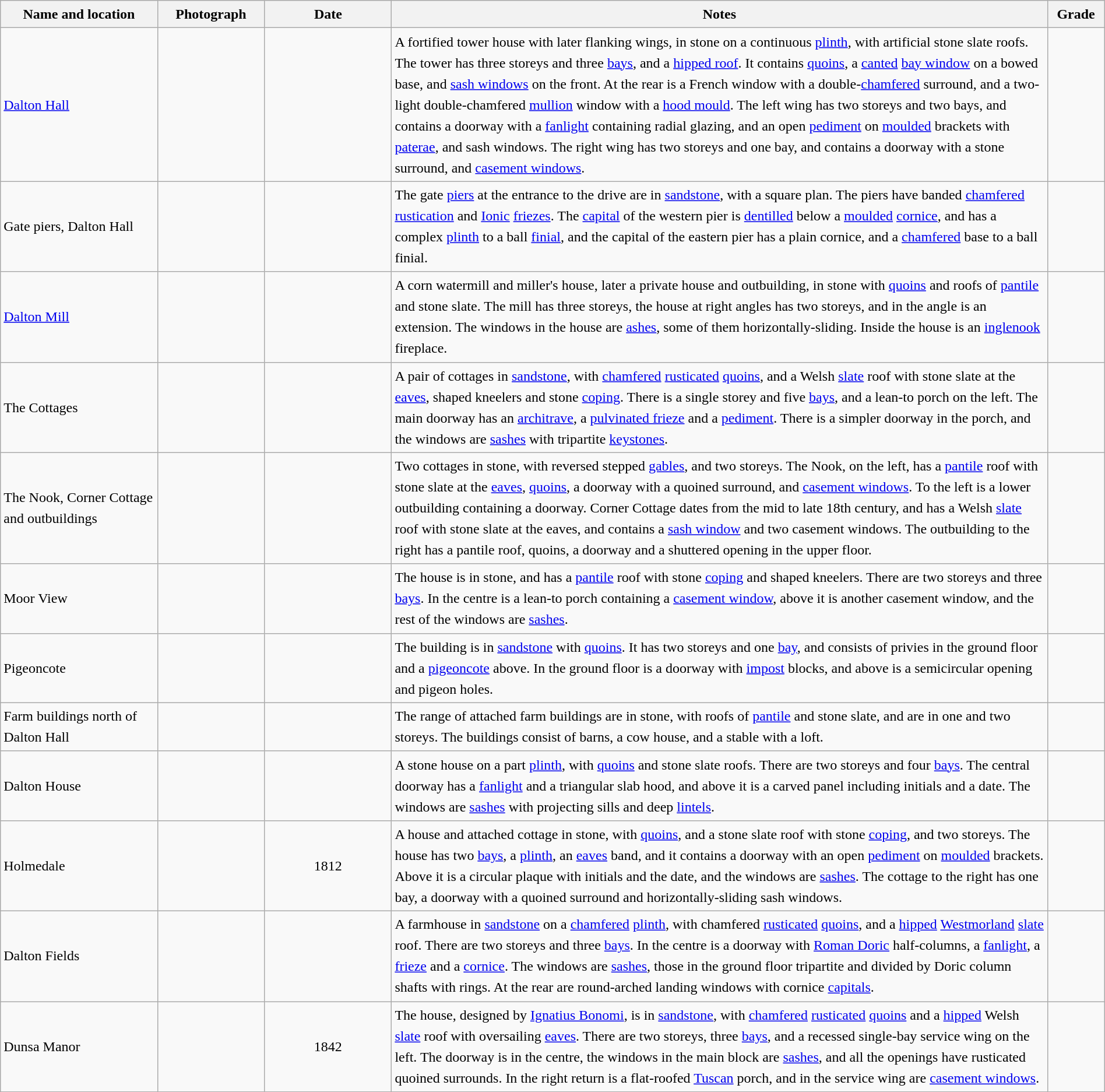<table class="wikitable sortable plainrowheaders" style="width:100%; border:0px; text-align:left; line-height:150%">
<tr>
<th scope="col"  style="width:150px">Name and location</th>
<th scope="col"  style="width:100px" class="unsortable">Photograph</th>
<th scope="col"  style="width:120px">Date</th>
<th scope="col"  style="width:650px" class="unsortable">Notes</th>
<th scope="col"  style="width:50px">Grade</th>
</tr>
<tr>
<td><a href='#'>Dalton Hall</a><br><small></small></td>
<td></td>
<td align="center"></td>
<td>A fortified tower house with later flanking wings, in stone on a continuous <a href='#'>plinth</a>, with artificial stone slate roofs.  The tower has three storeys and three <a href='#'>bays</a>, and a <a href='#'>hipped roof</a>.  It contains <a href='#'>quoins</a>, a <a href='#'>canted</a> <a href='#'>bay window</a> on a bowed base, and <a href='#'>sash windows</a> on the front.  At the rear is a French window with a double-<a href='#'>chamfered</a> surround, and a two-light double-chamfered <a href='#'>mullion</a> window with a <a href='#'>hood mould</a>. The left wing has two storeys and two bays, and contains a doorway with a <a href='#'>fanlight</a> containing radial glazing, and an open <a href='#'>pediment</a> on <a href='#'>moulded</a> brackets with <a href='#'>paterae</a>, and sash windows.  The right wing has two storeys and one bay, and contains a doorway with a stone surround, and <a href='#'>casement windows</a>.</td>
<td align="center" ></td>
</tr>
<tr>
<td>Gate piers, Dalton Hall<br><small></small></td>
<td></td>
<td align="center"></td>
<td>The gate <a href='#'>piers</a> at the entrance to the drive are in <a href='#'>sandstone</a>, with a square plan.  The piers have banded <a href='#'>chamfered</a> <a href='#'>rustication</a> and <a href='#'>Ionic</a> <a href='#'>friezes</a>.  The <a href='#'>capital</a> of the western pier is <a href='#'>dentilled</a> below a <a href='#'>moulded</a> <a href='#'>cornice</a>, and has a complex <a href='#'>plinth</a> to a ball <a href='#'>finial</a>, and the capital of the eastern pier has a plain cornice, and a <a href='#'>chamfered</a> base to a ball finial.</td>
<td align="center" ></td>
</tr>
<tr>
<td><a href='#'>Dalton Mill</a><br><small></small></td>
<td></td>
<td align="center"></td>
<td>A corn watermill and miller's house, later a private house and outbuilding, in stone with <a href='#'>quoins</a> and roofs of <a href='#'>pantile</a> and stone slate.  The mill has three storeys, the house at right angles has two storeys, and in the angle is an extension.  The windows in the house are <a href='#'>ashes</a>, some of them horizontally-sliding.  Inside the house is an <a href='#'>inglenook</a> fireplace.</td>
<td align="center" ></td>
</tr>
<tr>
<td>The Cottages<br><small></small></td>
<td></td>
<td align="center"></td>
<td>A pair of cottages in <a href='#'>sandstone</a>, with <a href='#'>chamfered</a> <a href='#'>rusticated</a> <a href='#'>quoins</a>, and a Welsh <a href='#'>slate</a> roof with stone slate at the <a href='#'>eaves</a>, shaped kneelers and stone <a href='#'>coping</a>. There is a single storey and five <a href='#'>bays</a>, and a lean-to porch on the left.  The main doorway has an <a href='#'>architrave</a>, a <a href='#'>pulvinated frieze</a> and a <a href='#'>pediment</a>.  There is a simpler doorway in the porch, and the windows are <a href='#'>sashes</a> with tripartite <a href='#'>keystones</a>.</td>
<td align="center" ></td>
</tr>
<tr>
<td>The Nook, Corner Cottage and outbuildings<br><small></small></td>
<td></td>
<td align="center"></td>
<td>Two cottages in stone, with reversed stepped <a href='#'>gables</a>, and two storeys.  The Nook, on the left, has a <a href='#'>pantile</a> roof with stone slate at the <a href='#'>eaves</a>, <a href='#'>quoins</a>, a doorway with a quoined surround, and <a href='#'>casement windows</a>.  To the left is a lower outbuilding containing a doorway.  Corner Cottage dates from the mid to late 18th century, and has a Welsh <a href='#'>slate</a> roof with stone slate at the eaves, and contains a <a href='#'>sash window</a> and two casement windows.  The outbuilding to the right has a pantile roof, quoins, a doorway and a shuttered opening in the upper floor.</td>
<td align="center" ></td>
</tr>
<tr>
<td>Moor View<br><small></small></td>
<td></td>
<td align="center"></td>
<td>The house is in stone, and has a <a href='#'>pantile</a> roof with stone <a href='#'>coping</a> and shaped kneelers.  There are two storeys and three <a href='#'>bays</a>.  In the centre is a lean-to porch containing a <a href='#'>casement window</a>, above it is another casement window, and the rest of the windows are <a href='#'>sashes</a>.</td>
<td align="center" ></td>
</tr>
<tr>
<td>Pigeoncote<br><small></small></td>
<td></td>
<td align="center"></td>
<td>The building is in <a href='#'>sandstone</a> with <a href='#'>quoins</a>.  It has two storeys and one <a href='#'>bay</a>, and consists of privies in the ground floor and a <a href='#'>pigeoncote</a> above.  In the ground floor is a doorway with <a href='#'>impost</a> blocks, and above is a semicircular opening and pigeon holes.</td>
<td align="center" ></td>
</tr>
<tr>
<td>Farm buildings north of Dalton Hall<br><small></small></td>
<td></td>
<td align="center"></td>
<td>The range of attached farm buildings are in stone, with roofs of <a href='#'>pantile</a> and stone slate, and are in one and two storeys.  The buildings consist of barns, a cow house, and a stable with a loft.</td>
<td align="center" ></td>
</tr>
<tr>
<td>Dalton House<br><small></small></td>
<td></td>
<td align="center"></td>
<td>A stone house on a part <a href='#'>plinth</a>, with <a href='#'>quoins</a> and stone slate roofs.  There are two storeys and four <a href='#'>bays</a>.  The central doorway has a <a href='#'>fanlight</a> and a triangular slab hood, and above it is a carved panel including initials and a date.  The windows are <a href='#'>sashes</a> with projecting sills and deep <a href='#'>lintels</a>.</td>
<td align="center" ></td>
</tr>
<tr>
<td>Holmedale<br><small></small></td>
<td></td>
<td align="center">1812</td>
<td>A house and attached cottage in stone, with <a href='#'>quoins</a>, and a stone slate roof with stone <a href='#'>coping</a>, and two storeys.  The house has two <a href='#'>bays</a>, a <a href='#'>plinth</a>, an <a href='#'>eaves</a> band, and it contains a doorway with an open <a href='#'>pediment</a> on <a href='#'>moulded</a> brackets.  Above it is a circular plaque with initials and the date, and the windows are <a href='#'>sashes</a>.  The cottage to the right has one bay, a doorway with a quoined surround and horizontally-sliding sash windows.</td>
<td align="center" ></td>
</tr>
<tr>
<td>Dalton Fields<br><small></small></td>
<td></td>
<td align="center"></td>
<td>A farmhouse in <a href='#'>sandstone</a> on a <a href='#'>chamfered</a> <a href='#'>plinth</a>, with chamfered <a href='#'>rusticated</a> <a href='#'>quoins</a>, and a <a href='#'>hipped</a> <a href='#'>Westmorland</a> <a href='#'>slate</a> roof.  There are two storeys and three <a href='#'>bays</a>.  In the centre is a doorway with <a href='#'>Roman Doric</a> half-columns, a <a href='#'>fanlight</a>, a <a href='#'>frieze</a> and a <a href='#'>cornice</a>.  The windows are <a href='#'>sashes</a>, those in the ground floor tripartite and divided by Doric column shafts with rings.  At the rear are round-arched landing windows with cornice <a href='#'>capitals</a>.</td>
<td align="center" ></td>
</tr>
<tr>
<td>Dunsa Manor<br><small></small></td>
<td></td>
<td align="center">1842</td>
<td>The house, designed by <a href='#'>Ignatius Bonomi</a>, is in <a href='#'>sandstone</a>, with <a href='#'>chamfered</a> <a href='#'>rusticated</a> <a href='#'>quoins</a> and a <a href='#'>hipped</a> Welsh <a href='#'>slate</a> roof with oversailing <a href='#'>eaves</a>.  There are two storeys, three <a href='#'>bays</a>, and a recessed single-bay service wing on the left.  The doorway is in the centre, the windows in the main block are <a href='#'>sashes</a>, and all the openings have rusticated quoined surrounds.  In the right return is a flat-roofed <a href='#'>Tuscan</a> porch, and in the service wing are <a href='#'>casement windows</a>.</td>
<td align="center" ></td>
</tr>
<tr>
</tr>
</table>
